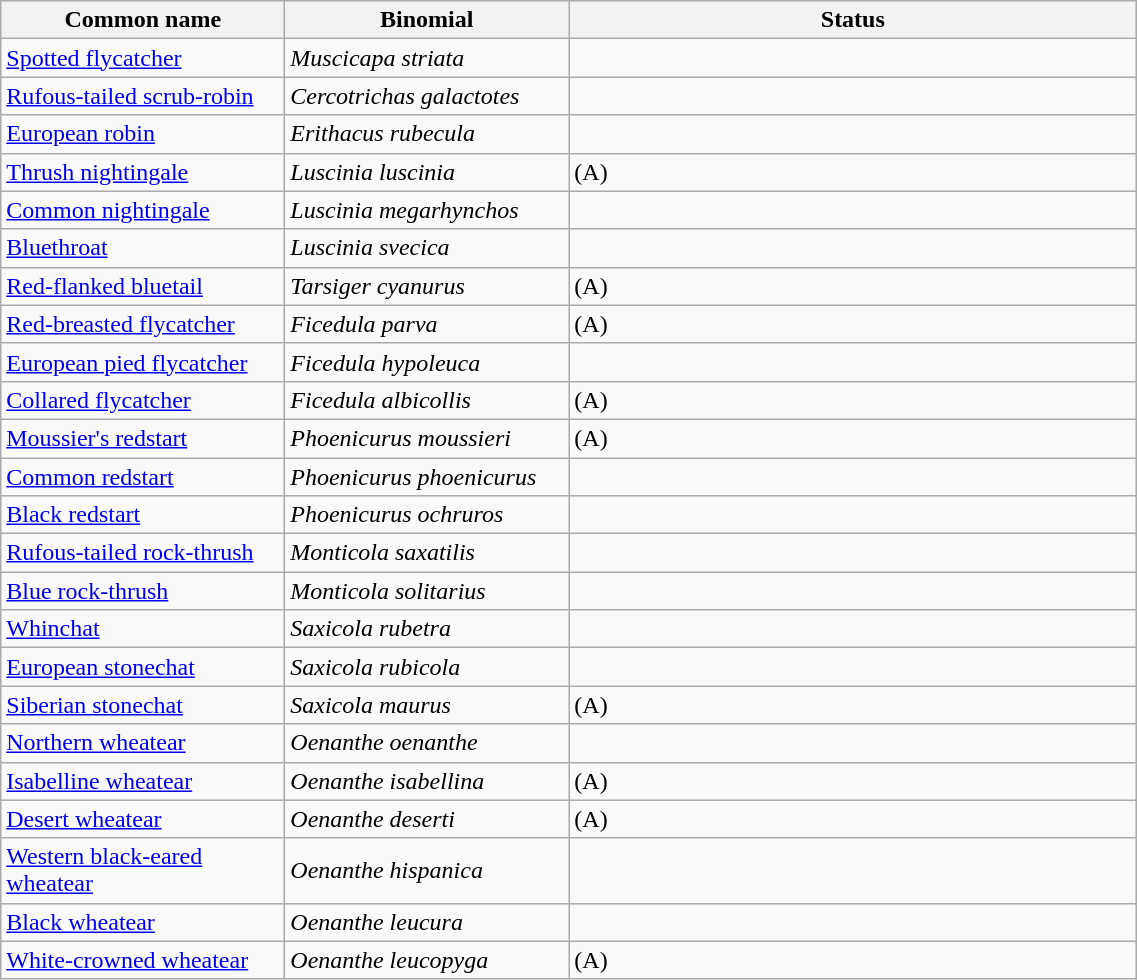<table width=60% class="wikitable">
<tr>
<th width=15%>Common name</th>
<th width=15%>Binomial</th>
<th width=30%>Status</th>
</tr>
<tr>
<td><a href='#'>Spotted flycatcher</a></td>
<td><em>Muscicapa striata</em></td>
<td></td>
</tr>
<tr>
<td><a href='#'>Rufous-tailed scrub-robin</a></td>
<td><em>Cercotrichas galactotes</em></td>
<td></td>
</tr>
<tr>
<td><a href='#'>European robin</a></td>
<td><em>Erithacus rubecula</em></td>
<td></td>
</tr>
<tr>
<td><a href='#'>Thrush nightingale</a></td>
<td><em>Luscinia luscinia</em></td>
<td>(A)</td>
</tr>
<tr>
<td><a href='#'>Common nightingale</a></td>
<td><em>Luscinia megarhynchos</em></td>
<td></td>
</tr>
<tr>
<td><a href='#'>Bluethroat</a></td>
<td><em>Luscinia svecica</em></td>
<td></td>
</tr>
<tr>
<td><a href='#'>Red-flanked bluetail</a></td>
<td><em>Tarsiger cyanurus</em></td>
<td>(A)</td>
</tr>
<tr>
<td><a href='#'>Red-breasted flycatcher</a></td>
<td><em>Ficedula parva</em></td>
<td>(A)</td>
</tr>
<tr>
<td><a href='#'>European pied flycatcher</a></td>
<td><em>Ficedula hypoleuca</em></td>
<td></td>
</tr>
<tr>
<td><a href='#'>Collared flycatcher</a></td>
<td><em>Ficedula albicollis</em></td>
<td>(A)</td>
</tr>
<tr>
<td><a href='#'>Moussier's redstart</a></td>
<td><em>Phoenicurus moussieri</em></td>
<td>(A)</td>
</tr>
<tr>
<td><a href='#'>Common redstart</a></td>
<td><em>Phoenicurus phoenicurus</em></td>
<td></td>
</tr>
<tr>
<td><a href='#'>Black redstart</a></td>
<td><em>Phoenicurus ochruros</em></td>
<td></td>
</tr>
<tr>
<td><a href='#'>Rufous-tailed rock-thrush</a></td>
<td><em>Monticola saxatilis</em></td>
<td></td>
</tr>
<tr>
<td><a href='#'>Blue rock-thrush</a></td>
<td><em>Monticola solitarius</em></td>
<td></td>
</tr>
<tr>
<td><a href='#'>Whinchat</a></td>
<td><em>Saxicola rubetra</em></td>
<td></td>
</tr>
<tr>
<td><a href='#'>European stonechat</a></td>
<td><em>Saxicola rubicola</em></td>
<td></td>
</tr>
<tr>
<td><a href='#'>Siberian stonechat</a></td>
<td><em>Saxicola maurus</em></td>
<td>(A)</td>
</tr>
<tr>
<td><a href='#'>Northern wheatear</a></td>
<td><em>Oenanthe oenanthe</em></td>
<td></td>
</tr>
<tr>
<td><a href='#'>Isabelline wheatear</a></td>
<td><em>Oenanthe isabellina</em></td>
<td>(A)</td>
</tr>
<tr>
<td><a href='#'>Desert wheatear</a></td>
<td><em>Oenanthe deserti</em></td>
<td>(A)</td>
</tr>
<tr>
<td><a href='#'>Western black-eared wheatear</a></td>
<td><em>Oenanthe hispanica</em></td>
<td></td>
</tr>
<tr>
<td><a href='#'>Black wheatear</a></td>
<td><em>Oenanthe leucura</em></td>
<td></td>
</tr>
<tr>
<td><a href='#'>White-crowned wheatear</a></td>
<td><em>Oenanthe leucopyga</em></td>
<td>(A)</td>
</tr>
</table>
